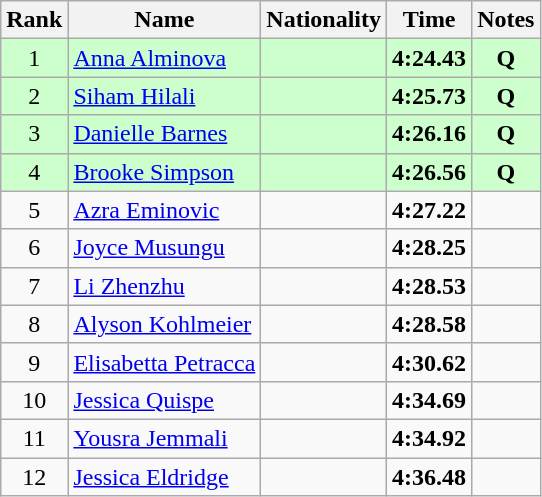<table class="wikitable sortable" style="text-align:center">
<tr>
<th>Rank</th>
<th>Name</th>
<th>Nationality</th>
<th>Time</th>
<th>Notes</th>
</tr>
<tr bgcolor=ccffcc>
<td>1</td>
<td align=left><a href='#'>Anna Alminova</a></td>
<td align=left></td>
<td><strong>4:24.43</strong></td>
<td><strong>Q</strong></td>
</tr>
<tr bgcolor=ccffcc>
<td>2</td>
<td align=left><a href='#'>Siham Hilali</a></td>
<td align=left></td>
<td><strong>4:25.73</strong></td>
<td><strong>Q</strong></td>
</tr>
<tr bgcolor=ccffcc>
<td>3</td>
<td align=left><a href='#'>Danielle Barnes</a></td>
<td align=left></td>
<td><strong>4:26.16</strong></td>
<td><strong>Q</strong></td>
</tr>
<tr bgcolor=ccffcc>
<td>4</td>
<td align=left><a href='#'>Brooke Simpson</a></td>
<td align=left></td>
<td><strong>4:26.56</strong></td>
<td><strong>Q</strong></td>
</tr>
<tr>
<td>5</td>
<td align=left><a href='#'>Azra Eminovic</a></td>
<td align=left></td>
<td><strong>4:27.22</strong></td>
<td></td>
</tr>
<tr>
<td>6</td>
<td align=left><a href='#'>Joyce Musungu</a></td>
<td align=left></td>
<td><strong>4:28.25</strong></td>
<td></td>
</tr>
<tr>
<td>7</td>
<td align=left><a href='#'>Li Zhenzhu</a></td>
<td align=left></td>
<td><strong>4:28.53</strong></td>
<td></td>
</tr>
<tr>
<td>8</td>
<td align=left><a href='#'>Alyson Kohlmeier</a></td>
<td align=left></td>
<td><strong>4:28.58</strong></td>
<td></td>
</tr>
<tr>
<td>9</td>
<td align=left><a href='#'>Elisabetta Petracca</a></td>
<td align=left></td>
<td><strong>4:30.62</strong></td>
<td></td>
</tr>
<tr>
<td>10</td>
<td align=left><a href='#'>Jessica Quispe</a></td>
<td align=left></td>
<td><strong>4:34.69</strong></td>
<td></td>
</tr>
<tr>
<td>11</td>
<td align=left><a href='#'>Yousra Jemmali</a></td>
<td align=left></td>
<td><strong>4:34.92</strong></td>
<td></td>
</tr>
<tr>
<td>12</td>
<td align=left><a href='#'>Jessica Eldridge</a></td>
<td align=left></td>
<td><strong>4:36.48</strong></td>
<td></td>
</tr>
</table>
